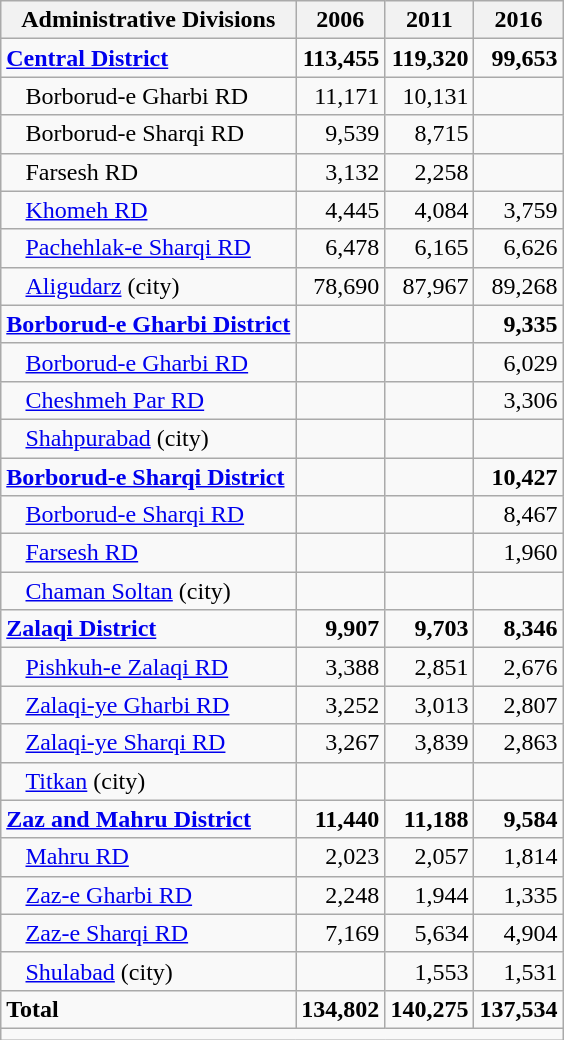<table class="wikitable">
<tr>
<th>Administrative Divisions</th>
<th>2006</th>
<th>2011</th>
<th>2016</th>
</tr>
<tr>
<td><strong><a href='#'>Central District</a></strong></td>
<td style="text-align: right;"><strong>113,455</strong></td>
<td style="text-align: right;"><strong>119,320</strong></td>
<td style="text-align: right;"><strong>99,653</strong></td>
</tr>
<tr>
<td style="padding-left: 1em;">Borborud-e Gharbi RD</td>
<td style="text-align: right;">11,171</td>
<td style="text-align: right;">10,131</td>
<td style="text-align: right;"></td>
</tr>
<tr>
<td style="padding-left: 1em;">Borborud-e Sharqi RD</td>
<td style="text-align: right;">9,539</td>
<td style="text-align: right;">8,715</td>
<td style="text-align: right;"></td>
</tr>
<tr>
<td style="padding-left: 1em;">Farsesh RD</td>
<td style="text-align: right;">3,132</td>
<td style="text-align: right;">2,258</td>
<td style="text-align: right;"></td>
</tr>
<tr>
<td style="padding-left: 1em;"><a href='#'>Khomeh RD</a></td>
<td style="text-align: right;">4,445</td>
<td style="text-align: right;">4,084</td>
<td style="text-align: right;">3,759</td>
</tr>
<tr>
<td style="padding-left: 1em;"><a href='#'>Pachehlak-e Sharqi RD</a></td>
<td style="text-align: right;">6,478</td>
<td style="text-align: right;">6,165</td>
<td style="text-align: right;">6,626</td>
</tr>
<tr>
<td style="padding-left: 1em;"><a href='#'>Aligudarz</a> (city)</td>
<td style="text-align: right;">78,690</td>
<td style="text-align: right;">87,967</td>
<td style="text-align: right;">89,268</td>
</tr>
<tr>
<td><strong><a href='#'>Borborud-e Gharbi District</a></strong></td>
<td style="text-align: right;"></td>
<td style="text-align: right;"></td>
<td style="text-align: right;"><strong>9,335</strong></td>
</tr>
<tr>
<td style="padding-left: 1em;"><a href='#'>Borborud-e Gharbi RD</a></td>
<td style="text-align: right;"></td>
<td style="text-align: right;"></td>
<td style="text-align: right;">6,029</td>
</tr>
<tr>
<td style="padding-left: 1em;"><a href='#'>Cheshmeh Par RD</a></td>
<td style="text-align: right;"></td>
<td style="text-align: right;"></td>
<td style="text-align: right;">3,306</td>
</tr>
<tr>
<td style="padding-left: 1em;"><a href='#'>Shahpurabad</a> (city)</td>
<td style="text-align: right;"></td>
<td style="text-align: right;"></td>
<td style="text-align: right;"></td>
</tr>
<tr>
<td><strong><a href='#'>Borborud-e Sharqi District</a></strong></td>
<td style="text-align: right;"></td>
<td style="text-align: right;"></td>
<td style="text-align: right;"><strong>10,427</strong></td>
</tr>
<tr>
<td style="padding-left: 1em;"><a href='#'>Borborud-e Sharqi RD</a></td>
<td style="text-align: right;"></td>
<td style="text-align: right;"></td>
<td style="text-align: right;">8,467</td>
</tr>
<tr>
<td style="padding-left: 1em;"><a href='#'>Farsesh RD</a></td>
<td style="text-align: right;"></td>
<td style="text-align: right;"></td>
<td style="text-align: right;">1,960</td>
</tr>
<tr>
<td style="padding-left: 1em;"><a href='#'>Chaman Soltan</a> (city)</td>
<td style="text-align: right;"></td>
<td style="text-align: right;"></td>
<td style="text-align: right;"></td>
</tr>
<tr>
<td><strong><a href='#'>Zalaqi District</a></strong></td>
<td style="text-align: right;"><strong>9,907</strong></td>
<td style="text-align: right;"><strong>9,703</strong></td>
<td style="text-align: right;"><strong>8,346</strong></td>
</tr>
<tr>
<td style="padding-left: 1em;"><a href='#'>Pishkuh-e Zalaqi RD</a></td>
<td style="text-align: right;">3,388</td>
<td style="text-align: right;">2,851</td>
<td style="text-align: right;">2,676</td>
</tr>
<tr>
<td style="padding-left: 1em;"><a href='#'>Zalaqi-ye Gharbi RD</a></td>
<td style="text-align: right;">3,252</td>
<td style="text-align: right;">3,013</td>
<td style="text-align: right;">2,807</td>
</tr>
<tr>
<td style="padding-left: 1em;"><a href='#'>Zalaqi-ye Sharqi RD</a></td>
<td style="text-align: right;">3,267</td>
<td style="text-align: right;">3,839</td>
<td style="text-align: right;">2,863</td>
</tr>
<tr>
<td style="padding-left: 1em;"><a href='#'>Titkan</a> (city)</td>
<td style="text-align: right;"></td>
<td style="text-align: right;"></td>
<td style="text-align: right;"></td>
</tr>
<tr>
<td><strong><a href='#'>Zaz and Mahru District</a></strong></td>
<td style="text-align: right;"><strong>11,440</strong></td>
<td style="text-align: right;"><strong>11,188</strong></td>
<td style="text-align: right;"><strong>9,584</strong></td>
</tr>
<tr>
<td style="padding-left: 1em;"><a href='#'>Mahru RD</a></td>
<td style="text-align: right;">2,023</td>
<td style="text-align: right;">2,057</td>
<td style="text-align: right;">1,814</td>
</tr>
<tr>
<td style="padding-left: 1em;"><a href='#'>Zaz-e Gharbi RD</a></td>
<td style="text-align: right;">2,248</td>
<td style="text-align: right;">1,944</td>
<td style="text-align: right;">1,335</td>
</tr>
<tr>
<td style="padding-left: 1em;"><a href='#'>Zaz-e Sharqi RD</a></td>
<td style="text-align: right;">7,169</td>
<td style="text-align: right;">5,634</td>
<td style="text-align: right;">4,904</td>
</tr>
<tr>
<td style="padding-left: 1em;"><a href='#'>Shulabad</a> (city)</td>
<td style="text-align: right;"></td>
<td style="text-align: right;">1,553</td>
<td style="text-align: right;">1,531</td>
</tr>
<tr>
<td><strong>Total</strong></td>
<td style="text-align: right;"><strong>134,802</strong></td>
<td style="text-align: right;"><strong>140,275</strong></td>
<td style="text-align: right;"><strong>137,534</strong></td>
</tr>
<tr>
<td colspan=4></td>
</tr>
</table>
